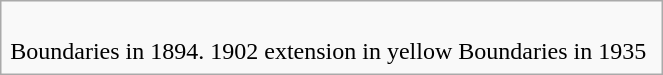<table class="infobox">
<tr>
<td style="text-align:center"><br>Boundaries in 1894. 1902 extension in yellow</td>
<td style="text-align:center"><br>Boundaries in 1935</td>
<td></td>
</tr>
</table>
